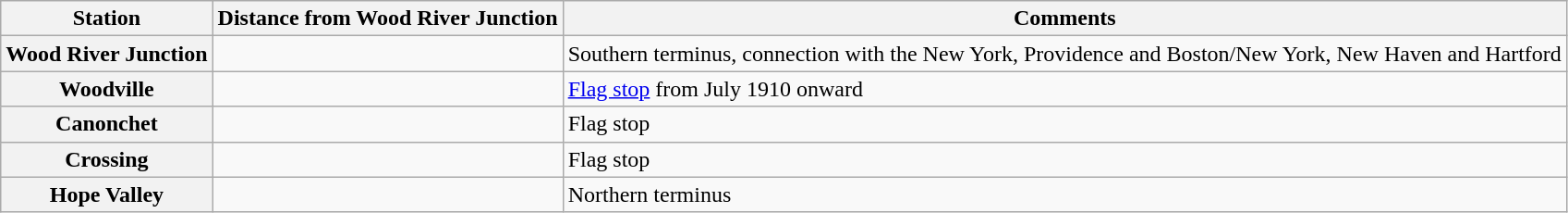<table class="wikitable plainrowheaders">
<tr>
<th scope="col">Station</th>
<th scope="col">Distance from Wood River Junction</th>
<th scope="col">Comments</th>
</tr>
<tr>
<th scope="row">Wood River Junction</th>
<td></td>
<td>Southern terminus, connection with the New York, Providence and Boston/New York, New Haven and Hartford</td>
</tr>
<tr>
<th scope="row">Woodville</th>
<td></td>
<td><a href='#'>Flag stop</a> from July 1910 onward</td>
</tr>
<tr>
<th scope="row">Canonchet</th>
<td></td>
<td>Flag stop</td>
</tr>
<tr>
<th scope="row">Crossing</th>
<td></td>
<td>Flag stop</td>
</tr>
<tr>
<th scope="row">Hope Valley</th>
<td></td>
<td>Northern terminus</td>
</tr>
</table>
